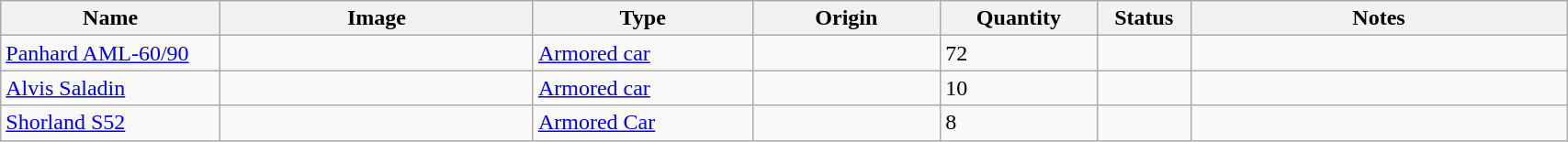<table class="wikitable" style="width:90%;">
<tr>
<th width=14%>Name</th>
<th width=20%>Image</th>
<th width=14%>Type</th>
<th width=12%>Origin</th>
<th width=10%>Quantity</th>
<th width=06%>Status</th>
<th width=24%>Notes</th>
</tr>
<tr>
<td><a href='#'>Panhard AML-60/90</a></td>
<td></td>
<td><a href='#'>Armored car</a></td>
<td></td>
<td>72</td>
<td></td>
<td></td>
</tr>
<tr>
<td><a href='#'>Alvis Saladin</a></td>
<td></td>
<td><a href='#'>Armored car</a></td>
<td></td>
<td>10</td>
<td></td>
<td></td>
</tr>
<tr>
<td><a href='#'>Shorland S52</a></td>
<td></td>
<td><a href='#'>Armored Car</a></td>
<td></td>
<td>8</td>
<td></td>
<td></td>
</tr>
</table>
